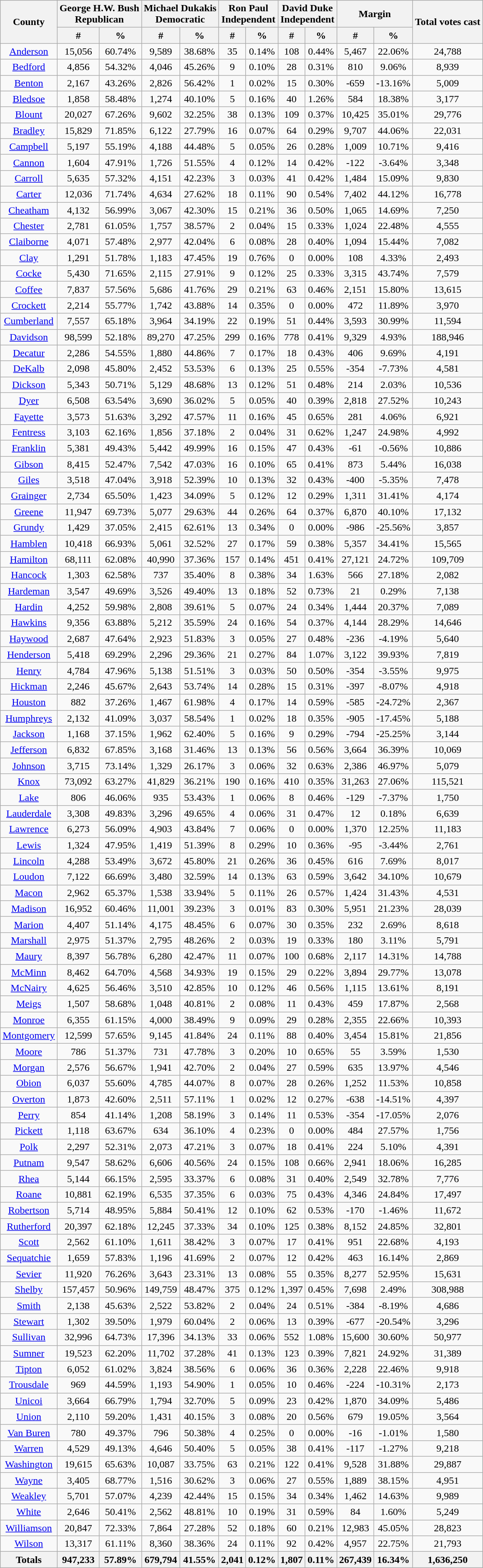<table class="wikitable sortable" style="text-align:center">
<tr>
<th style="text-align:center;" rowspan="2">County</th>
<th style="text-align:center;" colspan="2">George H.W. Bush<br>Republican</th>
<th style="text-align:center;" colspan="2">Michael Dukakis<br>Democratic</th>
<th style="text-align:center;" colspan="2">Ron Paul<br>Independent</th>
<th style="text-align:center;" colspan="2">David Duke<br>Independent</th>
<th style="text-align:center;" colspan="2">Margin</th>
<th style="text-align:center;" rowspan="2">Total votes cast</th>
</tr>
<tr>
<th style="text-align:center;" data-sort-type="number">#</th>
<th style="text-align:center;" data-sort-type="number">%</th>
<th style="text-align:center;" data-sort-type="number">#</th>
<th style="text-align:center;" data-sort-type="number">%</th>
<th style="text-align:center;" data-sort-type="number">#</th>
<th style="text-align:center;" data-sort-type="number">%</th>
<th style="text-align:center;" data-sort-type="number">#</th>
<th style="text-align:center;" data-sort-type="number">%</th>
<th style="text-align:center;" data-sort-type="number">#</th>
<th style="text-align:center;" data-sort-type="number">%</th>
</tr>
<tr style="text-align:center;">
<td><a href='#'>Anderson</a></td>
<td>15,056</td>
<td>60.74%</td>
<td>9,589</td>
<td>38.68%</td>
<td>35</td>
<td>0.14%</td>
<td>108</td>
<td>0.44%</td>
<td>5,467</td>
<td>22.06%</td>
<td>24,788</td>
</tr>
<tr style="text-align:center;">
<td><a href='#'>Bedford</a></td>
<td>4,856</td>
<td>54.32%</td>
<td>4,046</td>
<td>45.26%</td>
<td>9</td>
<td>0.10%</td>
<td>28</td>
<td>0.31%</td>
<td>810</td>
<td>9.06%</td>
<td>8,939</td>
</tr>
<tr style="text-align:center;">
<td><a href='#'>Benton</a></td>
<td>2,167</td>
<td>43.26%</td>
<td>2,826</td>
<td>56.42%</td>
<td>1</td>
<td>0.02%</td>
<td>15</td>
<td>0.30%</td>
<td>-659</td>
<td>-13.16%</td>
<td>5,009</td>
</tr>
<tr style="text-align:center;">
<td><a href='#'>Bledsoe</a></td>
<td>1,858</td>
<td>58.48%</td>
<td>1,274</td>
<td>40.10%</td>
<td>5</td>
<td>0.16%</td>
<td>40</td>
<td>1.26%</td>
<td>584</td>
<td>18.38%</td>
<td>3,177</td>
</tr>
<tr style="text-align:center;">
<td><a href='#'>Blount</a></td>
<td>20,027</td>
<td>67.26%</td>
<td>9,602</td>
<td>32.25%</td>
<td>38</td>
<td>0.13%</td>
<td>109</td>
<td>0.37%</td>
<td>10,425</td>
<td>35.01%</td>
<td>29,776</td>
</tr>
<tr style="text-align:center;">
<td><a href='#'>Bradley</a></td>
<td>15,829</td>
<td>71.85%</td>
<td>6,122</td>
<td>27.79%</td>
<td>16</td>
<td>0.07%</td>
<td>64</td>
<td>0.29%</td>
<td>9,707</td>
<td>44.06%</td>
<td>22,031</td>
</tr>
<tr style="text-align:center;">
<td><a href='#'>Campbell</a></td>
<td>5,197</td>
<td>55.19%</td>
<td>4,188</td>
<td>44.48%</td>
<td>5</td>
<td>0.05%</td>
<td>26</td>
<td>0.28%</td>
<td>1,009</td>
<td>10.71%</td>
<td>9,416</td>
</tr>
<tr style="text-align:center;">
<td><a href='#'>Cannon</a></td>
<td>1,604</td>
<td>47.91%</td>
<td>1,726</td>
<td>51.55%</td>
<td>4</td>
<td>0.12%</td>
<td>14</td>
<td>0.42%</td>
<td>-122</td>
<td>-3.64%</td>
<td>3,348</td>
</tr>
<tr style="text-align:center;">
<td><a href='#'>Carroll</a></td>
<td>5,635</td>
<td>57.32%</td>
<td>4,151</td>
<td>42.23%</td>
<td>3</td>
<td>0.03%</td>
<td>41</td>
<td>0.42%</td>
<td>1,484</td>
<td>15.09%</td>
<td>9,830</td>
</tr>
<tr style="text-align:center;">
<td><a href='#'>Carter</a></td>
<td>12,036</td>
<td>71.74%</td>
<td>4,634</td>
<td>27.62%</td>
<td>18</td>
<td>0.11%</td>
<td>90</td>
<td>0.54%</td>
<td>7,402</td>
<td>44.12%</td>
<td>16,778</td>
</tr>
<tr style="text-align:center;">
<td><a href='#'>Cheatham</a></td>
<td>4,132</td>
<td>56.99%</td>
<td>3,067</td>
<td>42.30%</td>
<td>15</td>
<td>0.21%</td>
<td>36</td>
<td>0.50%</td>
<td>1,065</td>
<td>14.69%</td>
<td>7,250</td>
</tr>
<tr style="text-align:center;">
<td><a href='#'>Chester</a></td>
<td>2,781</td>
<td>61.05%</td>
<td>1,757</td>
<td>38.57%</td>
<td>2</td>
<td>0.04%</td>
<td>15</td>
<td>0.33%</td>
<td>1,024</td>
<td>22.48%</td>
<td>4,555</td>
</tr>
<tr style="text-align:center;">
<td><a href='#'>Claiborne</a></td>
<td>4,071</td>
<td>57.48%</td>
<td>2,977</td>
<td>42.04%</td>
<td>6</td>
<td>0.08%</td>
<td>28</td>
<td>0.40%</td>
<td>1,094</td>
<td>15.44%</td>
<td>7,082</td>
</tr>
<tr style="text-align:center;">
<td><a href='#'>Clay</a></td>
<td>1,291</td>
<td>51.78%</td>
<td>1,183</td>
<td>47.45%</td>
<td>19</td>
<td>0.76%</td>
<td>0</td>
<td>0.00%</td>
<td>108</td>
<td>4.33%</td>
<td>2,493</td>
</tr>
<tr style="text-align:center;">
<td><a href='#'>Cocke</a></td>
<td>5,430</td>
<td>71.65%</td>
<td>2,115</td>
<td>27.91%</td>
<td>9</td>
<td>0.12%</td>
<td>25</td>
<td>0.33%</td>
<td>3,315</td>
<td>43.74%</td>
<td>7,579</td>
</tr>
<tr style="text-align:center;">
<td><a href='#'>Coffee</a></td>
<td>7,837</td>
<td>57.56%</td>
<td>5,686</td>
<td>41.76%</td>
<td>29</td>
<td>0.21%</td>
<td>63</td>
<td>0.46%</td>
<td>2,151</td>
<td>15.80%</td>
<td>13,615</td>
</tr>
<tr style="text-align:center;">
<td><a href='#'>Crockett</a></td>
<td>2,214</td>
<td>55.77%</td>
<td>1,742</td>
<td>43.88%</td>
<td>14</td>
<td>0.35%</td>
<td>0</td>
<td>0.00%</td>
<td>472</td>
<td>11.89%</td>
<td>3,970</td>
</tr>
<tr style="text-align:center;">
<td><a href='#'>Cumberland</a></td>
<td>7,557</td>
<td>65.18%</td>
<td>3,964</td>
<td>34.19%</td>
<td>22</td>
<td>0.19%</td>
<td>51</td>
<td>0.44%</td>
<td>3,593</td>
<td>30.99%</td>
<td>11,594</td>
</tr>
<tr style="text-align:center;">
<td><a href='#'>Davidson</a></td>
<td>98,599</td>
<td>52.18%</td>
<td>89,270</td>
<td>47.25%</td>
<td>299</td>
<td>0.16%</td>
<td>778</td>
<td>0.41%</td>
<td>9,329</td>
<td>4.93%</td>
<td>188,946</td>
</tr>
<tr style="text-align:center;">
<td><a href='#'>Decatur</a></td>
<td>2,286</td>
<td>54.55%</td>
<td>1,880</td>
<td>44.86%</td>
<td>7</td>
<td>0.17%</td>
<td>18</td>
<td>0.43%</td>
<td>406</td>
<td>9.69%</td>
<td>4,191</td>
</tr>
<tr style="text-align:center;">
<td><a href='#'>DeKalb</a></td>
<td>2,098</td>
<td>45.80%</td>
<td>2,452</td>
<td>53.53%</td>
<td>6</td>
<td>0.13%</td>
<td>25</td>
<td>0.55%</td>
<td>-354</td>
<td>-7.73%</td>
<td>4,581</td>
</tr>
<tr style="text-align:center;">
<td><a href='#'>Dickson</a></td>
<td>5,343</td>
<td>50.71%</td>
<td>5,129</td>
<td>48.68%</td>
<td>13</td>
<td>0.12%</td>
<td>51</td>
<td>0.48%</td>
<td>214</td>
<td>2.03%</td>
<td>10,536</td>
</tr>
<tr style="text-align:center;">
<td><a href='#'>Dyer</a></td>
<td>6,508</td>
<td>63.54%</td>
<td>3,690</td>
<td>36.02%</td>
<td>5</td>
<td>0.05%</td>
<td>40</td>
<td>0.39%</td>
<td>2,818</td>
<td>27.52%</td>
<td>10,243</td>
</tr>
<tr style="text-align:center;">
<td><a href='#'>Fayette</a></td>
<td>3,573</td>
<td>51.63%</td>
<td>3,292</td>
<td>47.57%</td>
<td>11</td>
<td>0.16%</td>
<td>45</td>
<td>0.65%</td>
<td>281</td>
<td>4.06%</td>
<td>6,921</td>
</tr>
<tr style="text-align:center;">
<td><a href='#'>Fentress</a></td>
<td>3,103</td>
<td>62.16%</td>
<td>1,856</td>
<td>37.18%</td>
<td>2</td>
<td>0.04%</td>
<td>31</td>
<td>0.62%</td>
<td>1,247</td>
<td>24.98%</td>
<td>4,992</td>
</tr>
<tr style="text-align:center;">
<td><a href='#'>Franklin</a></td>
<td>5,381</td>
<td>49.43%</td>
<td>5,442</td>
<td>49.99%</td>
<td>16</td>
<td>0.15%</td>
<td>47</td>
<td>0.43%</td>
<td>-61</td>
<td>-0.56%</td>
<td>10,886</td>
</tr>
<tr style="text-align:center;">
<td><a href='#'>Gibson</a></td>
<td>8,415</td>
<td>52.47%</td>
<td>7,542</td>
<td>47.03%</td>
<td>16</td>
<td>0.10%</td>
<td>65</td>
<td>0.41%</td>
<td>873</td>
<td>5.44%</td>
<td>16,038</td>
</tr>
<tr style="text-align:center;">
<td><a href='#'>Giles</a></td>
<td>3,518</td>
<td>47.04%</td>
<td>3,918</td>
<td>52.39%</td>
<td>10</td>
<td>0.13%</td>
<td>32</td>
<td>0.43%</td>
<td>-400</td>
<td>-5.35%</td>
<td>7,478</td>
</tr>
<tr style="text-align:center;">
<td><a href='#'>Grainger</a></td>
<td>2,734</td>
<td>65.50%</td>
<td>1,423</td>
<td>34.09%</td>
<td>5</td>
<td>0.12%</td>
<td>12</td>
<td>0.29%</td>
<td>1,311</td>
<td>31.41%</td>
<td>4,174</td>
</tr>
<tr style="text-align:center;">
<td><a href='#'>Greene</a></td>
<td>11,947</td>
<td>69.73%</td>
<td>5,077</td>
<td>29.63%</td>
<td>44</td>
<td>0.26%</td>
<td>64</td>
<td>0.37%</td>
<td>6,870</td>
<td>40.10%</td>
<td>17,132</td>
</tr>
<tr style="text-align:center;">
<td><a href='#'>Grundy</a></td>
<td>1,429</td>
<td>37.05%</td>
<td>2,415</td>
<td>62.61%</td>
<td>13</td>
<td>0.34%</td>
<td>0</td>
<td>0.00%</td>
<td>-986</td>
<td>-25.56%</td>
<td>3,857</td>
</tr>
<tr style="text-align:center;">
<td><a href='#'>Hamblen</a></td>
<td>10,418</td>
<td>66.93%</td>
<td>5,061</td>
<td>32.52%</td>
<td>27</td>
<td>0.17%</td>
<td>59</td>
<td>0.38%</td>
<td>5,357</td>
<td>34.41%</td>
<td>15,565</td>
</tr>
<tr style="text-align:center;">
<td><a href='#'>Hamilton</a></td>
<td>68,111</td>
<td>62.08%</td>
<td>40,990</td>
<td>37.36%</td>
<td>157</td>
<td>0.14%</td>
<td>451</td>
<td>0.41%</td>
<td>27,121</td>
<td>24.72%</td>
<td>109,709</td>
</tr>
<tr style="text-align:center;">
<td><a href='#'>Hancock</a></td>
<td>1,303</td>
<td>62.58%</td>
<td>737</td>
<td>35.40%</td>
<td>8</td>
<td>0.38%</td>
<td>34</td>
<td>1.63%</td>
<td>566</td>
<td>27.18%</td>
<td>2,082</td>
</tr>
<tr style="text-align:center;">
<td><a href='#'>Hardeman</a></td>
<td>3,547</td>
<td>49.69%</td>
<td>3,526</td>
<td>49.40%</td>
<td>13</td>
<td>0.18%</td>
<td>52</td>
<td>0.73%</td>
<td>21</td>
<td>0.29%</td>
<td>7,138</td>
</tr>
<tr style="text-align:center;">
<td><a href='#'>Hardin</a></td>
<td>4,252</td>
<td>59.98%</td>
<td>2,808</td>
<td>39.61%</td>
<td>5</td>
<td>0.07%</td>
<td>24</td>
<td>0.34%</td>
<td>1,444</td>
<td>20.37%</td>
<td>7,089</td>
</tr>
<tr style="text-align:center;">
<td><a href='#'>Hawkins</a></td>
<td>9,356</td>
<td>63.88%</td>
<td>5,212</td>
<td>35.59%</td>
<td>24</td>
<td>0.16%</td>
<td>54</td>
<td>0.37%</td>
<td>4,144</td>
<td>28.29%</td>
<td>14,646</td>
</tr>
<tr style="text-align:center;">
<td><a href='#'>Haywood</a></td>
<td>2,687</td>
<td>47.64%</td>
<td>2,923</td>
<td>51.83%</td>
<td>3</td>
<td>0.05%</td>
<td>27</td>
<td>0.48%</td>
<td>-236</td>
<td>-4.19%</td>
<td>5,640</td>
</tr>
<tr style="text-align:center;">
<td><a href='#'>Henderson</a></td>
<td>5,418</td>
<td>69.29%</td>
<td>2,296</td>
<td>29.36%</td>
<td>21</td>
<td>0.27%</td>
<td>84</td>
<td>1.07%</td>
<td>3,122</td>
<td>39.93%</td>
<td>7,819</td>
</tr>
<tr style="text-align:center;">
<td><a href='#'>Henry</a></td>
<td>4,784</td>
<td>47.96%</td>
<td>5,138</td>
<td>51.51%</td>
<td>3</td>
<td>0.03%</td>
<td>50</td>
<td>0.50%</td>
<td>-354</td>
<td>-3.55%</td>
<td>9,975</td>
</tr>
<tr style="text-align:center;">
<td><a href='#'>Hickman</a></td>
<td>2,246</td>
<td>45.67%</td>
<td>2,643</td>
<td>53.74%</td>
<td>14</td>
<td>0.28%</td>
<td>15</td>
<td>0.31%</td>
<td>-397</td>
<td>-8.07%</td>
<td>4,918</td>
</tr>
<tr style="text-align:center;">
<td><a href='#'>Houston</a></td>
<td>882</td>
<td>37.26%</td>
<td>1,467</td>
<td>61.98%</td>
<td>4</td>
<td>0.17%</td>
<td>14</td>
<td>0.59%</td>
<td>-585</td>
<td>-24.72%</td>
<td>2,367</td>
</tr>
<tr style="text-align:center;">
<td><a href='#'>Humphreys</a></td>
<td>2,132</td>
<td>41.09%</td>
<td>3,037</td>
<td>58.54%</td>
<td>1</td>
<td>0.02%</td>
<td>18</td>
<td>0.35%</td>
<td>-905</td>
<td>-17.45%</td>
<td>5,188</td>
</tr>
<tr style="text-align:center;">
<td><a href='#'>Jackson</a></td>
<td>1,168</td>
<td>37.15%</td>
<td>1,962</td>
<td>62.40%</td>
<td>5</td>
<td>0.16%</td>
<td>9</td>
<td>0.29%</td>
<td>-794</td>
<td>-25.25%</td>
<td>3,144</td>
</tr>
<tr style="text-align:center;">
<td><a href='#'>Jefferson</a></td>
<td>6,832</td>
<td>67.85%</td>
<td>3,168</td>
<td>31.46%</td>
<td>13</td>
<td>0.13%</td>
<td>56</td>
<td>0.56%</td>
<td>3,664</td>
<td>36.39%</td>
<td>10,069</td>
</tr>
<tr style="text-align:center;">
<td><a href='#'>Johnson</a></td>
<td>3,715</td>
<td>73.14%</td>
<td>1,329</td>
<td>26.17%</td>
<td>3</td>
<td>0.06%</td>
<td>32</td>
<td>0.63%</td>
<td>2,386</td>
<td>46.97%</td>
<td>5,079</td>
</tr>
<tr style="text-align:center;">
<td><a href='#'>Knox</a></td>
<td>73,092</td>
<td>63.27%</td>
<td>41,829</td>
<td>36.21%</td>
<td>190</td>
<td>0.16%</td>
<td>410</td>
<td>0.35%</td>
<td>31,263</td>
<td>27.06%</td>
<td>115,521</td>
</tr>
<tr style="text-align:center;">
<td><a href='#'>Lake</a></td>
<td>806</td>
<td>46.06%</td>
<td>935</td>
<td>53.43%</td>
<td>1</td>
<td>0.06%</td>
<td>8</td>
<td>0.46%</td>
<td>-129</td>
<td>-7.37%</td>
<td>1,750</td>
</tr>
<tr style="text-align:center;">
<td><a href='#'>Lauderdale</a></td>
<td>3,308</td>
<td>49.83%</td>
<td>3,296</td>
<td>49.65%</td>
<td>4</td>
<td>0.06%</td>
<td>31</td>
<td>0.47%</td>
<td>12</td>
<td>0.18%</td>
<td>6,639</td>
</tr>
<tr style="text-align:center;">
<td><a href='#'>Lawrence</a></td>
<td>6,273</td>
<td>56.09%</td>
<td>4,903</td>
<td>43.84%</td>
<td>7</td>
<td>0.06%</td>
<td>0</td>
<td>0.00%</td>
<td>1,370</td>
<td>12.25%</td>
<td>11,183</td>
</tr>
<tr style="text-align:center;">
<td><a href='#'>Lewis</a></td>
<td>1,324</td>
<td>47.95%</td>
<td>1,419</td>
<td>51.39%</td>
<td>8</td>
<td>0.29%</td>
<td>10</td>
<td>0.36%</td>
<td>-95</td>
<td>-3.44%</td>
<td>2,761</td>
</tr>
<tr style="text-align:center;">
<td><a href='#'>Lincoln</a></td>
<td>4,288</td>
<td>53.49%</td>
<td>3,672</td>
<td>45.80%</td>
<td>21</td>
<td>0.26%</td>
<td>36</td>
<td>0.45%</td>
<td>616</td>
<td>7.69%</td>
<td>8,017</td>
</tr>
<tr style="text-align:center;">
<td><a href='#'>Loudon</a></td>
<td>7,122</td>
<td>66.69%</td>
<td>3,480</td>
<td>32.59%</td>
<td>14</td>
<td>0.13%</td>
<td>63</td>
<td>0.59%</td>
<td>3,642</td>
<td>34.10%</td>
<td>10,679</td>
</tr>
<tr style="text-align:center;">
<td><a href='#'>Macon</a></td>
<td>2,962</td>
<td>65.37%</td>
<td>1,538</td>
<td>33.94%</td>
<td>5</td>
<td>0.11%</td>
<td>26</td>
<td>0.57%</td>
<td>1,424</td>
<td>31.43%</td>
<td>4,531</td>
</tr>
<tr style="text-align:center;">
<td><a href='#'>Madison</a></td>
<td>16,952</td>
<td>60.46%</td>
<td>11,001</td>
<td>39.23%</td>
<td>3</td>
<td>0.01%</td>
<td>83</td>
<td>0.30%</td>
<td>5,951</td>
<td>21.23%</td>
<td>28,039</td>
</tr>
<tr style="text-align:center;">
<td><a href='#'>Marion</a></td>
<td>4,407</td>
<td>51.14%</td>
<td>4,175</td>
<td>48.45%</td>
<td>6</td>
<td>0.07%</td>
<td>30</td>
<td>0.35%</td>
<td>232</td>
<td>2.69%</td>
<td>8,618</td>
</tr>
<tr style="text-align:center;">
<td><a href='#'>Marshall</a></td>
<td>2,975</td>
<td>51.37%</td>
<td>2,795</td>
<td>48.26%</td>
<td>2</td>
<td>0.03%</td>
<td>19</td>
<td>0.33%</td>
<td>180</td>
<td>3.11%</td>
<td>5,791</td>
</tr>
<tr style="text-align:center;">
<td><a href='#'>Maury</a></td>
<td>8,397</td>
<td>56.78%</td>
<td>6,280</td>
<td>42.47%</td>
<td>11</td>
<td>0.07%</td>
<td>100</td>
<td>0.68%</td>
<td>2,117</td>
<td>14.31%</td>
<td>14,788</td>
</tr>
<tr style="text-align:center;">
<td><a href='#'>McMinn</a></td>
<td>8,462</td>
<td>64.70%</td>
<td>4,568</td>
<td>34.93%</td>
<td>19</td>
<td>0.15%</td>
<td>29</td>
<td>0.22%</td>
<td>3,894</td>
<td>29.77%</td>
<td>13,078</td>
</tr>
<tr style="text-align:center;">
<td><a href='#'>McNairy</a></td>
<td>4,625</td>
<td>56.46%</td>
<td>3,510</td>
<td>42.85%</td>
<td>10</td>
<td>0.12%</td>
<td>46</td>
<td>0.56%</td>
<td>1,115</td>
<td>13.61%</td>
<td>8,191</td>
</tr>
<tr style="text-align:center;">
<td><a href='#'>Meigs</a></td>
<td>1,507</td>
<td>58.68%</td>
<td>1,048</td>
<td>40.81%</td>
<td>2</td>
<td>0.08%</td>
<td>11</td>
<td>0.43%</td>
<td>459</td>
<td>17.87%</td>
<td>2,568</td>
</tr>
<tr style="text-align:center;">
<td><a href='#'>Monroe</a></td>
<td>6,355</td>
<td>61.15%</td>
<td>4,000</td>
<td>38.49%</td>
<td>9</td>
<td>0.09%</td>
<td>29</td>
<td>0.28%</td>
<td>2,355</td>
<td>22.66%</td>
<td>10,393</td>
</tr>
<tr style="text-align:center;">
<td><a href='#'>Montgomery</a></td>
<td>12,599</td>
<td>57.65%</td>
<td>9,145</td>
<td>41.84%</td>
<td>24</td>
<td>0.11%</td>
<td>88</td>
<td>0.40%</td>
<td>3,454</td>
<td>15.81%</td>
<td>21,856</td>
</tr>
<tr style="text-align:center;">
<td><a href='#'>Moore</a></td>
<td>786</td>
<td>51.37%</td>
<td>731</td>
<td>47.78%</td>
<td>3</td>
<td>0.20%</td>
<td>10</td>
<td>0.65%</td>
<td>55</td>
<td>3.59%</td>
<td>1,530</td>
</tr>
<tr style="text-align:center;">
<td><a href='#'>Morgan</a></td>
<td>2,576</td>
<td>56.67%</td>
<td>1,941</td>
<td>42.70%</td>
<td>2</td>
<td>0.04%</td>
<td>27</td>
<td>0.59%</td>
<td>635</td>
<td>13.97%</td>
<td>4,546</td>
</tr>
<tr style="text-align:center;">
<td><a href='#'>Obion</a></td>
<td>6,037</td>
<td>55.60%</td>
<td>4,785</td>
<td>44.07%</td>
<td>8</td>
<td>0.07%</td>
<td>28</td>
<td>0.26%</td>
<td>1,252</td>
<td>11.53%</td>
<td>10,858</td>
</tr>
<tr style="text-align:center;">
<td><a href='#'>Overton</a></td>
<td>1,873</td>
<td>42.60%</td>
<td>2,511</td>
<td>57.11%</td>
<td>1</td>
<td>0.02%</td>
<td>12</td>
<td>0.27%</td>
<td>-638</td>
<td>-14.51%</td>
<td>4,397</td>
</tr>
<tr style="text-align:center;">
<td><a href='#'>Perry</a></td>
<td>854</td>
<td>41.14%</td>
<td>1,208</td>
<td>58.19%</td>
<td>3</td>
<td>0.14%</td>
<td>11</td>
<td>0.53%</td>
<td>-354</td>
<td>-17.05%</td>
<td>2,076</td>
</tr>
<tr style="text-align:center;">
<td><a href='#'>Pickett</a></td>
<td>1,118</td>
<td>63.67%</td>
<td>634</td>
<td>36.10%</td>
<td>4</td>
<td>0.23%</td>
<td>0</td>
<td>0.00%</td>
<td>484</td>
<td>27.57%</td>
<td>1,756</td>
</tr>
<tr style="text-align:center;">
<td><a href='#'>Polk</a></td>
<td>2,297</td>
<td>52.31%</td>
<td>2,073</td>
<td>47.21%</td>
<td>3</td>
<td>0.07%</td>
<td>18</td>
<td>0.41%</td>
<td>224</td>
<td>5.10%</td>
<td>4,391</td>
</tr>
<tr style="text-align:center;">
<td><a href='#'>Putnam</a></td>
<td>9,547</td>
<td>58.62%</td>
<td>6,606</td>
<td>40.56%</td>
<td>24</td>
<td>0.15%</td>
<td>108</td>
<td>0.66%</td>
<td>2,941</td>
<td>18.06%</td>
<td>16,285</td>
</tr>
<tr style="text-align:center;">
<td><a href='#'>Rhea</a></td>
<td>5,144</td>
<td>66.15%</td>
<td>2,595</td>
<td>33.37%</td>
<td>6</td>
<td>0.08%</td>
<td>31</td>
<td>0.40%</td>
<td>2,549</td>
<td>32.78%</td>
<td>7,776</td>
</tr>
<tr style="text-align:center;">
<td><a href='#'>Roane</a></td>
<td>10,881</td>
<td>62.19%</td>
<td>6,535</td>
<td>37.35%</td>
<td>6</td>
<td>0.03%</td>
<td>75</td>
<td>0.43%</td>
<td>4,346</td>
<td>24.84%</td>
<td>17,497</td>
</tr>
<tr style="text-align:center;">
<td><a href='#'>Robertson</a></td>
<td>5,714</td>
<td>48.95%</td>
<td>5,884</td>
<td>50.41%</td>
<td>12</td>
<td>0.10%</td>
<td>62</td>
<td>0.53%</td>
<td>-170</td>
<td>-1.46%</td>
<td>11,672</td>
</tr>
<tr style="text-align:center;">
<td><a href='#'>Rutherford</a></td>
<td>20,397</td>
<td>62.18%</td>
<td>12,245</td>
<td>37.33%</td>
<td>34</td>
<td>0.10%</td>
<td>125</td>
<td>0.38%</td>
<td>8,152</td>
<td>24.85%</td>
<td>32,801</td>
</tr>
<tr style="text-align:center;">
<td><a href='#'>Scott</a></td>
<td>2,562</td>
<td>61.10%</td>
<td>1,611</td>
<td>38.42%</td>
<td>3</td>
<td>0.07%</td>
<td>17</td>
<td>0.41%</td>
<td>951</td>
<td>22.68%</td>
<td>4,193</td>
</tr>
<tr style="text-align:center;">
<td><a href='#'>Sequatchie</a></td>
<td>1,659</td>
<td>57.83%</td>
<td>1,196</td>
<td>41.69%</td>
<td>2</td>
<td>0.07%</td>
<td>12</td>
<td>0.42%</td>
<td>463</td>
<td>16.14%</td>
<td>2,869</td>
</tr>
<tr style="text-align:center;">
<td><a href='#'>Sevier</a></td>
<td>11,920</td>
<td>76.26%</td>
<td>3,643</td>
<td>23.31%</td>
<td>13</td>
<td>0.08%</td>
<td>55</td>
<td>0.35%</td>
<td>8,277</td>
<td>52.95%</td>
<td>15,631</td>
</tr>
<tr style="text-align:center;">
<td><a href='#'>Shelby</a></td>
<td>157,457</td>
<td>50.96%</td>
<td>149,759</td>
<td>48.47%</td>
<td>375</td>
<td>0.12%</td>
<td>1,397</td>
<td>0.45%</td>
<td>7,698</td>
<td>2.49%</td>
<td>308,988</td>
</tr>
<tr style="text-align:center;">
<td><a href='#'>Smith</a></td>
<td>2,138</td>
<td>45.63%</td>
<td>2,522</td>
<td>53.82%</td>
<td>2</td>
<td>0.04%</td>
<td>24</td>
<td>0.51%</td>
<td>-384</td>
<td>-8.19%</td>
<td>4,686</td>
</tr>
<tr style="text-align:center;">
<td><a href='#'>Stewart</a></td>
<td>1,302</td>
<td>39.50%</td>
<td>1,979</td>
<td>60.04%</td>
<td>2</td>
<td>0.06%</td>
<td>13</td>
<td>0.39%</td>
<td>-677</td>
<td>-20.54%</td>
<td>3,296</td>
</tr>
<tr style="text-align:center;">
<td><a href='#'>Sullivan</a></td>
<td>32,996</td>
<td>64.73%</td>
<td>17,396</td>
<td>34.13%</td>
<td>33</td>
<td>0.06%</td>
<td>552</td>
<td>1.08%</td>
<td>15,600</td>
<td>30.60%</td>
<td>50,977</td>
</tr>
<tr style="text-align:center;">
<td><a href='#'>Sumner</a></td>
<td>19,523</td>
<td>62.20%</td>
<td>11,702</td>
<td>37.28%</td>
<td>41</td>
<td>0.13%</td>
<td>123</td>
<td>0.39%</td>
<td>7,821</td>
<td>24.92%</td>
<td>31,389</td>
</tr>
<tr style="text-align:center;">
<td><a href='#'>Tipton</a></td>
<td>6,052</td>
<td>61.02%</td>
<td>3,824</td>
<td>38.56%</td>
<td>6</td>
<td>0.06%</td>
<td>36</td>
<td>0.36%</td>
<td>2,228</td>
<td>22.46%</td>
<td>9,918</td>
</tr>
<tr style="text-align:center;">
<td><a href='#'>Trousdale</a></td>
<td>969</td>
<td>44.59%</td>
<td>1,193</td>
<td>54.90%</td>
<td>1</td>
<td>0.05%</td>
<td>10</td>
<td>0.46%</td>
<td>-224</td>
<td>-10.31%</td>
<td>2,173</td>
</tr>
<tr style="text-align:center;">
<td><a href='#'>Unicoi</a></td>
<td>3,664</td>
<td>66.79%</td>
<td>1,794</td>
<td>32.70%</td>
<td>5</td>
<td>0.09%</td>
<td>23</td>
<td>0.42%</td>
<td>1,870</td>
<td>34.09%</td>
<td>5,486</td>
</tr>
<tr style="text-align:center;">
<td><a href='#'>Union</a></td>
<td>2,110</td>
<td>59.20%</td>
<td>1,431</td>
<td>40.15%</td>
<td>3</td>
<td>0.08%</td>
<td>20</td>
<td>0.56%</td>
<td>679</td>
<td>19.05%</td>
<td>3,564</td>
</tr>
<tr style="text-align:center;">
<td><a href='#'>Van Buren</a></td>
<td>780</td>
<td>49.37%</td>
<td>796</td>
<td>50.38%</td>
<td>4</td>
<td>0.25%</td>
<td>0</td>
<td>0.00%</td>
<td>-16</td>
<td>-1.01%</td>
<td>1,580</td>
</tr>
<tr style="text-align:center;">
<td><a href='#'>Warren</a></td>
<td>4,529</td>
<td>49.13%</td>
<td>4,646</td>
<td>50.40%</td>
<td>5</td>
<td>0.05%</td>
<td>38</td>
<td>0.41%</td>
<td>-117</td>
<td>-1.27%</td>
<td>9,218</td>
</tr>
<tr style="text-align:center;">
<td><a href='#'>Washington</a></td>
<td>19,615</td>
<td>65.63%</td>
<td>10,087</td>
<td>33.75%</td>
<td>63</td>
<td>0.21%</td>
<td>122</td>
<td>0.41%</td>
<td>9,528</td>
<td>31.88%</td>
<td>29,887</td>
</tr>
<tr style="text-align:center;">
<td><a href='#'>Wayne</a></td>
<td>3,405</td>
<td>68.77%</td>
<td>1,516</td>
<td>30.62%</td>
<td>3</td>
<td>0.06%</td>
<td>27</td>
<td>0.55%</td>
<td>1,889</td>
<td>38.15%</td>
<td>4,951</td>
</tr>
<tr style="text-align:center;">
<td><a href='#'>Weakley</a></td>
<td>5,701</td>
<td>57.07%</td>
<td>4,239</td>
<td>42.44%</td>
<td>15</td>
<td>0.15%</td>
<td>34</td>
<td>0.34%</td>
<td>1,462</td>
<td>14.63%</td>
<td>9,989</td>
</tr>
<tr style="text-align:center;">
<td><a href='#'>White</a></td>
<td>2,646</td>
<td>50.41%</td>
<td>2,562</td>
<td>48.81%</td>
<td>10</td>
<td>0.19%</td>
<td>31</td>
<td>0.59%</td>
<td>84</td>
<td>1.60%</td>
<td>5,249</td>
</tr>
<tr style="text-align:center;">
<td><a href='#'>Williamson</a></td>
<td>20,847</td>
<td>72.33%</td>
<td>7,864</td>
<td>27.28%</td>
<td>52</td>
<td>0.18%</td>
<td>60</td>
<td>0.21%</td>
<td>12,983</td>
<td>45.05%</td>
<td>28,823</td>
</tr>
<tr style="text-align:center;">
<td><a href='#'>Wilson</a></td>
<td>13,317</td>
<td>61.11%</td>
<td>8,360</td>
<td>38.36%</td>
<td>24</td>
<td>0.11%</td>
<td>92</td>
<td>0.42%</td>
<td>4,957</td>
<td>22.75%</td>
<td>21,793</td>
</tr>
<tr style="text-align:center;">
<th>Totals</th>
<th>947,233</th>
<th>57.89%</th>
<th>679,794</th>
<th>41.55%</th>
<th>2,041</th>
<th>0.12%</th>
<th>1,807</th>
<th>0.11%</th>
<th>267,439</th>
<th>16.34%</th>
<th>1,636,250</th>
</tr>
</table>
